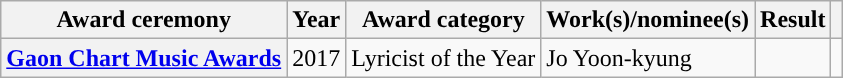<table class="wikitable sortable plainrowheaders">
<tr>
<th scope="col">Award ceremony</th>
<th scope="col">Year</th>
<th scope="col">Award category</th>
<th scope="col">Work(s)/nominee(s)</th>
<th scope="col">Result</th>
<th scope="col" class="unsortable"></th>
</tr>
<tr>
<th scope="row"><a href='#'>Gaon Chart Music Awards</a></th>
<td>2017</td>
<td>Lyricist of the Year</td>
<td>Jo Yoon-kyung</td>
<td></td>
<td style="text-align:center;"></td>
</tr>
</table>
